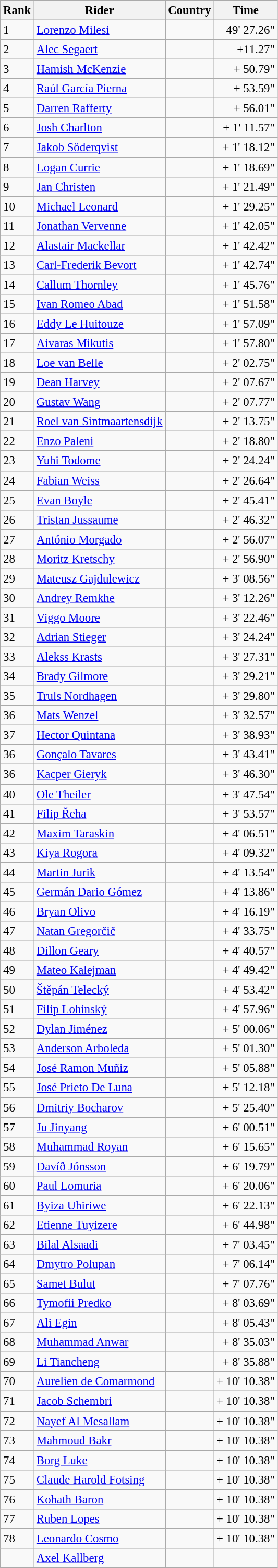<table class="wikitable sortable" style="font-size:95%; text-align:left;">
<tr>
<th>Rank</th>
<th>Rider</th>
<th>Country</th>
<th>Time</th>
</tr>
<tr>
<td>1</td>
<td><a href='#'>Lorenzo Milesi</a></td>
<td></td>
<td align=right>49' 27.26"</td>
</tr>
<tr>
<td>2</td>
<td><a href='#'>Alec Segaert</a></td>
<td></td>
<td align=right>+11.27"</td>
</tr>
<tr>
<td>3</td>
<td><a href='#'>Hamish McKenzie</a></td>
<td></td>
<td align=right>+ 50.79"</td>
</tr>
<tr>
<td>4</td>
<td><a href='#'>Raúl García Pierna</a></td>
<td></td>
<td align=right>+ 53.59"</td>
</tr>
<tr>
<td>5</td>
<td><a href='#'>Darren Rafferty</a></td>
<td></td>
<td align=right>+ 56.01"</td>
</tr>
<tr>
<td>6</td>
<td><a href='#'>Josh Charlton</a></td>
<td></td>
<td align=right>+ 1' 11.57"</td>
</tr>
<tr>
<td>7</td>
<td><a href='#'>Jakob Söderqvist</a></td>
<td></td>
<td align=right>+ 1' 18.12"</td>
</tr>
<tr>
<td>8</td>
<td><a href='#'>Logan Currie</a></td>
<td></td>
<td align=right>+ 1' 18.69"</td>
</tr>
<tr>
<td>9</td>
<td><a href='#'>Jan Christen</a></td>
<td></td>
<td align=right>+ 1' 21.49"</td>
</tr>
<tr>
<td>10</td>
<td><a href='#'>Michael Leonard</a></td>
<td></td>
<td align=right>+ 1' 29.25"</td>
</tr>
<tr>
<td>11</td>
<td><a href='#'>Jonathan Vervenne</a></td>
<td></td>
<td align=right>+ 1' 42.05"</td>
</tr>
<tr>
<td>12</td>
<td><a href='#'>Alastair Mackellar</a></td>
<td></td>
<td align=right>+ 1' 42.42"</td>
</tr>
<tr>
<td>13</td>
<td><a href='#'>Carl-Frederik Bevort</a></td>
<td></td>
<td align=right>+ 1' 42.74"</td>
</tr>
<tr>
<td>14</td>
<td><a href='#'>Callum Thornley</a></td>
<td></td>
<td align=right>+ 1' 45.76"</td>
</tr>
<tr>
<td>15</td>
<td><a href='#'>Ivan Romeo Abad</a></td>
<td></td>
<td align=right>+ 1' 51.58"</td>
</tr>
<tr>
<td>16</td>
<td><a href='#'>Eddy Le Huitouze</a></td>
<td></td>
<td align=right>+ 1' 57.09"</td>
</tr>
<tr>
<td>17</td>
<td><a href='#'>Aivaras Mikutis</a></td>
<td></td>
<td align=right>+ 1' 57.80"</td>
</tr>
<tr>
<td>18</td>
<td><a href='#'>Loe van Belle</a></td>
<td></td>
<td align=right>+ 2' 02.75"</td>
</tr>
<tr>
<td>19</td>
<td><a href='#'>Dean Harvey</a></td>
<td></td>
<td align=right>+ 2' 07.67"</td>
</tr>
<tr>
<td>20</td>
<td><a href='#'>Gustav Wang</a></td>
<td></td>
<td align=right>+ 2' 07.77"</td>
</tr>
<tr>
<td>21</td>
<td><a href='#'>Roel van Sintmaartensdijk</a></td>
<td></td>
<td align=right>+ 2' 13.75"</td>
</tr>
<tr>
<td>22</td>
<td><a href='#'>Enzo Paleni</a></td>
<td></td>
<td align=right>+ 2' 18.80"</td>
</tr>
<tr>
<td>23</td>
<td><a href='#'>Yuhi Todome</a></td>
<td></td>
<td align=right>+ 2' 24.24"</td>
</tr>
<tr>
<td>24</td>
<td><a href='#'>Fabian Weiss</a></td>
<td></td>
<td align=right>+ 2' 26.64"</td>
</tr>
<tr>
<td>25</td>
<td><a href='#'>Evan Boyle</a></td>
<td></td>
<td align=right>+ 2' 45.41"</td>
</tr>
<tr>
<td>26</td>
<td><a href='#'>Tristan Jussaume</a></td>
<td></td>
<td align=right>+ 2' 46.32"</td>
</tr>
<tr>
<td>27</td>
<td><a href='#'>António Morgado</a></td>
<td></td>
<td align=right>+ 2' 56.07"</td>
</tr>
<tr>
<td>28</td>
<td><a href='#'>Moritz Kretschy</a></td>
<td></td>
<td align=right>+ 2' 56.90"</td>
</tr>
<tr>
<td>29</td>
<td><a href='#'>Mateusz Gajdulewicz</a></td>
<td></td>
<td align=right>+ 3' 08.56"</td>
</tr>
<tr>
<td>30</td>
<td><a href='#'>Andrey Remkhe</a></td>
<td></td>
<td align=right>+ 3' 12.26"</td>
</tr>
<tr>
<td>31</td>
<td><a href='#'>Viggo Moore</a></td>
<td></td>
<td align=right>+ 3' 22.46"</td>
</tr>
<tr>
<td>32</td>
<td><a href='#'>Adrian Stieger</a></td>
<td></td>
<td align=right>+ 3' 24.24"</td>
</tr>
<tr>
<td>33</td>
<td><a href='#'>Alekss Krasts</a></td>
<td></td>
<td align=right>+ 3' 27.31"</td>
</tr>
<tr>
<td>34</td>
<td><a href='#'>Brady Gilmore</a></td>
<td></td>
<td align=right>+ 3' 29.21"</td>
</tr>
<tr>
<td>35</td>
<td><a href='#'>Truls Nordhagen</a></td>
<td></td>
<td align=right>+ 3' 29.80"</td>
</tr>
<tr>
<td>36</td>
<td><a href='#'>Mats Wenzel</a></td>
<td></td>
<td align=right>+ 3' 32.57"</td>
</tr>
<tr>
<td>37</td>
<td><a href='#'>Hector Quintana</a></td>
<td></td>
<td align=right>+ 3' 38.93"</td>
</tr>
<tr>
<td>36</td>
<td><a href='#'>Gonçalo Tavares</a></td>
<td></td>
<td align=right>+ 3' 43.41"</td>
</tr>
<tr>
<td>36</td>
<td><a href='#'>Kacper Gieryk</a></td>
<td></td>
<td align=right>+ 3' 46.30"</td>
</tr>
<tr>
<td>40</td>
<td><a href='#'>Ole Theiler</a></td>
<td></td>
<td align=right>+ 3' 47.54"</td>
</tr>
<tr>
<td>41</td>
<td><a href='#'>Filip Řeha</a></td>
<td></td>
<td align=right>+ 3' 53.57"</td>
</tr>
<tr>
<td>42</td>
<td><a href='#'>Maxim Taraskin</a></td>
<td></td>
<td align=right>+ 4' 06.51"</td>
</tr>
<tr>
<td>43</td>
<td><a href='#'>Kiya Rogora</a></td>
<td></td>
<td align=right>+ 4' 09.32"</td>
</tr>
<tr>
<td>44</td>
<td><a href='#'>Martin Jurik</a></td>
<td></td>
<td align=right>+ 4' 13.54"</td>
</tr>
<tr>
<td>45</td>
<td><a href='#'>Germán Dario Gómez</a></td>
<td></td>
<td align=right>+ 4' 13.86"</td>
</tr>
<tr>
<td>46</td>
<td><a href='#'>Bryan Olivo</a></td>
<td></td>
<td align=right>+ 4' 16.19"</td>
</tr>
<tr>
<td>47</td>
<td><a href='#'>Natan Gregorčič</a></td>
<td></td>
<td align=right>+ 4' 33.75"</td>
</tr>
<tr>
<td>48</td>
<td><a href='#'>Dillon Geary</a></td>
<td></td>
<td align=right>+ 4' 40.57"</td>
</tr>
<tr>
<td>49</td>
<td><a href='#'>Mateo Kalejman</a></td>
<td></td>
<td align=right>+ 4' 49.42"</td>
</tr>
<tr>
<td>50</td>
<td><a href='#'>Štěpán Telecký</a></td>
<td></td>
<td align=right>+ 4' 53.42"</td>
</tr>
<tr>
<td>51</td>
<td><a href='#'>Filip Lohinský</a></td>
<td></td>
<td align=right>+ 4' 57.96"</td>
</tr>
<tr>
<td>52</td>
<td><a href='#'>Dylan Jiménez</a></td>
<td></td>
<td align=right>+ 5' 00.06"</td>
</tr>
<tr>
<td>53</td>
<td><a href='#'>Anderson Arboleda</a></td>
<td></td>
<td align=right>+ 5' 01.30"</td>
</tr>
<tr>
<td>54</td>
<td><a href='#'>José Ramon Muñiz</a></td>
<td></td>
<td align=right>+ 5' 05.88"</td>
</tr>
<tr>
<td>55</td>
<td><a href='#'>José Prieto De Luna</a></td>
<td></td>
<td align=right>+ 5' 12.18"</td>
</tr>
<tr>
<td>56</td>
<td><a href='#'>Dmitriy Bocharov</a></td>
<td></td>
<td align=right>+ 5' 25.40"</td>
</tr>
<tr>
<td>57</td>
<td><a href='#'>Ju Jinyang</a></td>
<td></td>
<td align=right>+ 6' 00.51"</td>
</tr>
<tr>
<td>58</td>
<td><a href='#'>Muhammad Royan</a></td>
<td></td>
<td align=right>+ 6' 15.65"</td>
</tr>
<tr>
<td>59</td>
<td><a href='#'>Davíð Jónsson</a></td>
<td></td>
<td align=right>+ 6' 19.79"</td>
</tr>
<tr>
<td>60</td>
<td><a href='#'>Paul Lomuria</a></td>
<td></td>
<td align=right>+ 6' 20.06"</td>
</tr>
<tr>
<td>61</td>
<td><a href='#'>Byiza Uhiriwe</a></td>
<td></td>
<td align=right>+ 6' 22.13"</td>
</tr>
<tr>
<td>62</td>
<td><a href='#'>Etienne Tuyizere</a></td>
<td></td>
<td align=right>+ 6' 44.98"</td>
</tr>
<tr>
<td>63</td>
<td><a href='#'>Bilal Alsaadi</a></td>
<td></td>
<td align=right>+ 7' 03.45"</td>
</tr>
<tr>
<td>64</td>
<td><a href='#'>Dmytro Polupan</a></td>
<td></td>
<td align=right>+ 7' 06.14"</td>
</tr>
<tr>
<td>65</td>
<td><a href='#'>Samet Bulut</a></td>
<td></td>
<td align=right>+ 7' 07.76"</td>
</tr>
<tr>
<td>66</td>
<td><a href='#'>Tymofii Predko</a></td>
<td></td>
<td align=right>+ 8' 03.69"</td>
</tr>
<tr>
<td>67</td>
<td><a href='#'>Ali Egin</a></td>
<td></td>
<td align=right>+ 8' 05.43"</td>
</tr>
<tr>
<td>68</td>
<td><a href='#'>Muhammad Anwar</a></td>
<td></td>
<td align=right>+ 8' 35.03"</td>
</tr>
<tr>
<td>69</td>
<td><a href='#'>Li Tiancheng</a></td>
<td></td>
<td align=right>+ 8' 35.88"</td>
</tr>
<tr>
<td>70</td>
<td><a href='#'>Aurelien de Comarmond</a></td>
<td></td>
<td align=right>+ 10' 10.38"</td>
</tr>
<tr>
<td>71</td>
<td><a href='#'>Jacob Schembri</a></td>
<td></td>
<td align=right>+ 10' 10.38"</td>
</tr>
<tr>
<td>72</td>
<td><a href='#'>Nayef Al Mesallam</a></td>
<td></td>
<td align=right>+ 10' 10.38"</td>
</tr>
<tr>
<td>73</td>
<td><a href='#'>Mahmoud Bakr</a></td>
<td></td>
<td align=right>+ 10' 10.38"</td>
</tr>
<tr>
<td>74</td>
<td><a href='#'>Borg Luke</a></td>
<td></td>
<td align=right>+ 10' 10.38"</td>
</tr>
<tr>
<td>75</td>
<td><a href='#'>Claude Harold Fotsing</a></td>
<td></td>
<td align=right>+ 10' 10.38"</td>
</tr>
<tr>
<td>76</td>
<td><a href='#'>Kohath Baron</a></td>
<td></td>
<td align=right>+ 10' 10.38"</td>
</tr>
<tr>
<td>77</td>
<td><a href='#'>Ruben Lopes</a></td>
<td></td>
<td align=right>+ 10' 10.38"</td>
</tr>
<tr>
<td>78</td>
<td><a href='#'>Leonardo Cosmo</a></td>
<td></td>
<td align=right>+ 10' 10.38"</td>
</tr>
<tr>
<td></td>
<td><a href='#'>Axel Kallberg</a></td>
<td></td>
<td align=right></td>
</tr>
</table>
